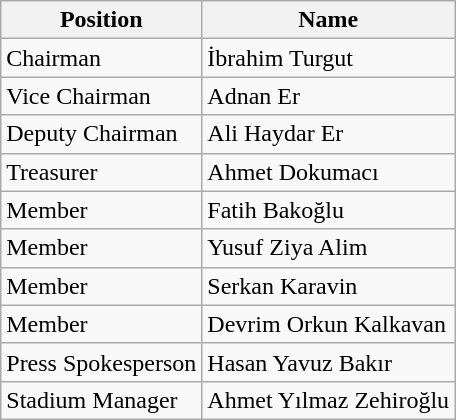<table class="wikitable sortable">
<tr>
<th>Position</th>
<th>Name</th>
</tr>
<tr>
<td>Chairman</td>
<td> İbrahim Turgut</td>
</tr>
<tr>
<td>Vice Chairman</td>
<td> Adnan Er</td>
</tr>
<tr>
<td>Deputy Chairman</td>
<td> Ali Haydar Er</td>
</tr>
<tr>
<td>Treasurer</td>
<td> Ahmet Dokumacı</td>
</tr>
<tr>
<td>Member</td>
<td> Fatih Bakoğlu</td>
</tr>
<tr>
<td>Member</td>
<td> Yusuf Ziya Alim</td>
</tr>
<tr>
<td>Member</td>
<td> Serkan Karavin</td>
</tr>
<tr>
<td>Member</td>
<td> Devrim Orkun Kalkavan</td>
</tr>
<tr>
<td>Press Spokesperson</td>
<td> Hasan Yavuz Bakır</td>
</tr>
<tr>
<td>Stadium Manager</td>
<td> Ahmet Yılmaz Zehiroğlu</td>
</tr>
</table>
